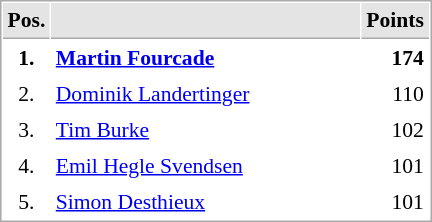<table cellspacing="1" cellpadding="3" style="border:1px solid #AAAAAA;font-size:90%">
<tr bgcolor="#E4E4E4">
<th style="border-bottom:1px solid #AAAAAA" width=10>Pos.</th>
<th style="border-bottom:1px solid #AAAAAA" width=200></th>
<th style="border-bottom:1px solid #AAAAAA" width=20>Points</th>
</tr>
<tr>
<td align="center"><strong>1.</strong></td>
<td> <strong><a href='#'>Martin Fourcade</a></strong></td>
<td align="right"><strong>174</strong></td>
</tr>
<tr>
<td align="center">2.</td>
<td> <a href='#'>Dominik Landertinger</a></td>
<td align="right">110</td>
</tr>
<tr>
<td align="center">3.</td>
<td> <a href='#'>Tim Burke</a></td>
<td align="right">102</td>
</tr>
<tr>
<td align="center">4.</td>
<td> <a href='#'>Emil Hegle Svendsen</a></td>
<td align="right">101</td>
</tr>
<tr>
<td align="center">5.</td>
<td> <a href='#'>Simon Desthieux</a></td>
<td align="right">101</td>
</tr>
</table>
